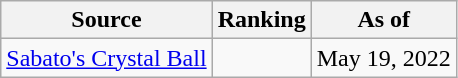<table class="wikitable" style="text-align:center">
<tr>
<th>Source</th>
<th>Ranking</th>
<th>As of</th>
</tr>
<tr>
<td align=left><a href='#'>Sabato's Crystal Ball</a></td>
<td></td>
<td>May 19, 2022</td>
</tr>
</table>
